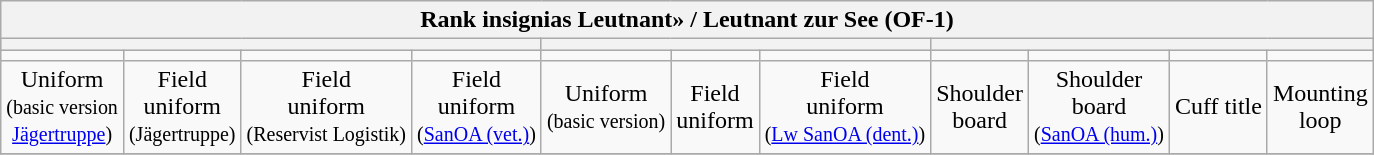<table class=wikitable>
<tr>
<th colspan="11">Rank insignias Leutnant» / Leutnant zur See (OF-1)</th>
</tr>
<tr bgcolor="#CCCCCC" align="center">
<th colspan="4"></th>
<th colspan="3"></th>
<th colspan="4"></th>
</tr>
<tr align="center">
<td> </td>
<td></td>
<td></td>
<td></td>
<td></td>
<td></td>
<td></td>
<td></td>
<td></td>
<td></td>
<td></td>
</tr>
<tr align="center">
<td>Uniform<br><small>(basic version<br><a href='#'>Jägertruppe</a>)</small></td>
<td>Field<br>uniform<br><small>(Jägertruppe)</small></td>
<td>Field<br>uniform<br><small>(Reservist Logistik)</small></td>
<td>Field<br>uniform<br><small>(<a href='#'>SanOA (vet.)</a>)</small></td>
<td>Uniform<br><small>(basic version)</small></td>
<td>Field<br>uniform</td>
<td>Field<br>uniform<br><small>(<a href='#'>Lw SanOA (dent.)</a>)</small></td>
<td>Shoulder<br>board</td>
<td>Shoulder<br>board<br><small>(<a href='#'>SanOA (hum.)</a>)</small></td>
<td>Cuff title</td>
<td>Mounting<br>loop</td>
</tr>
<tr align="center">
</tr>
</table>
